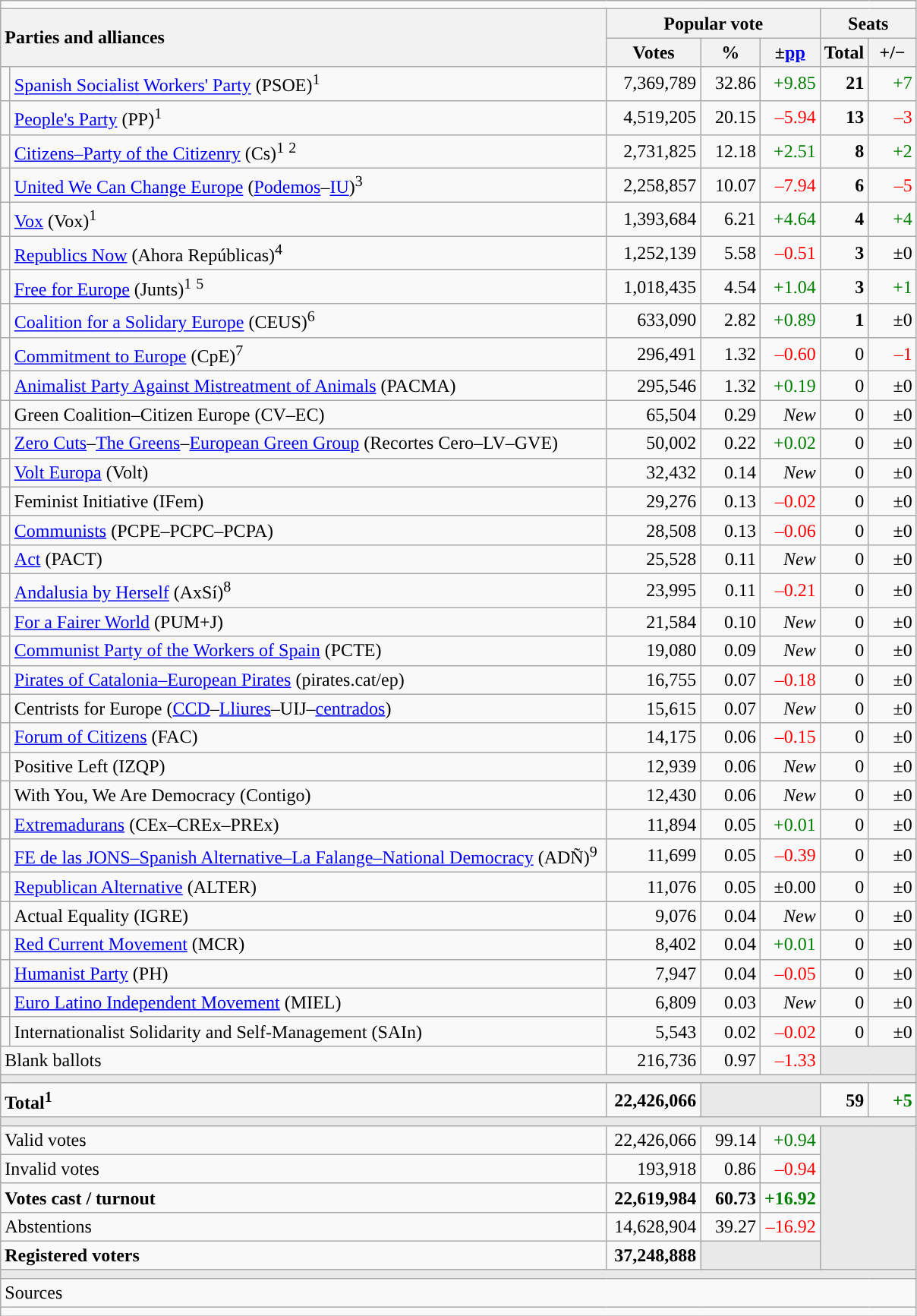<table class="wikitable" style="text-align:right;">
<tr>
<td colspan="7"></td>
</tr>
<tr>
<th style="text-align:left;" rowspan="2" colspan="2" width="525">Parties and alliances</th>
<th colspan="3">Popular vote</th>
<th colspan="2">Seats</th>
</tr>
<tr>
<th width="75">Votes</th>
<th width="45">%</th>
<th width="45">±<a href='#'>pp</a></th>
<th width="35">Total</th>
<th width="35">+/−</th>
</tr>
<tr>
<td width="1" style="color:inherit;background:"></td>
<td align="left"><a href='#'>Spanish Socialist Workers' Party</a> (PSOE)<sup>1</sup></td>
<td>7,369,789</td>
<td>32.86</td>
<td style="color:green;">+9.85</td>
<td><strong>21</strong></td>
<td style="color:green;">+7</td>
</tr>
<tr>
<td style="color:inherit;background:"></td>
<td align="left"><a href='#'>People's Party</a> (PP)<sup>1</sup></td>
<td>4,519,205</td>
<td>20.15</td>
<td style="color:red;">–5.94</td>
<td><strong>13</strong></td>
<td style="color:red;">–3</td>
</tr>
<tr>
<td style="color:inherit;background:"></td>
<td align="left"><a href='#'>Citizens–Party of the Citizenry</a> (Cs)<sup>1</sup> <sup>2</sup></td>
<td>2,731,825</td>
<td>12.18</td>
<td style="color:green;">+2.51</td>
<td><strong>8</strong></td>
<td style="color:green;">+2</td>
</tr>
<tr>
<td style="color:inherit;background:"></td>
<td align="left"><a href='#'>United We Can Change Europe</a> (<a href='#'>Podemos</a>–<a href='#'>IU</a>)<sup>3</sup></td>
<td>2,258,857</td>
<td>10.07</td>
<td style="color:red;">–7.94</td>
<td><strong>6</strong></td>
<td style="color:red;">–5</td>
</tr>
<tr>
<td style="color:inherit;background:"></td>
<td align="left"><a href='#'>Vox</a> (Vox)<sup>1</sup></td>
<td>1,393,684</td>
<td>6.21</td>
<td style="color:green;">+4.64</td>
<td><strong>4</strong></td>
<td style="color:green;">+4</td>
</tr>
<tr>
<td style="color:inherit;background:"></td>
<td align="left"><a href='#'>Republics Now</a> (Ahora Repúblicas)<sup>4</sup></td>
<td>1,252,139</td>
<td>5.58</td>
<td style="color:red;">–0.51</td>
<td><strong>3</strong></td>
<td>±0</td>
</tr>
<tr>
<td style="color:inherit;background:"></td>
<td align="left"><a href='#'>Free for Europe</a> (Junts)<sup>1</sup> <sup>5</sup></td>
<td>1,018,435</td>
<td>4.54</td>
<td style="color:green;">+1.04</td>
<td><strong>3</strong></td>
<td style="color:green;">+1</td>
</tr>
<tr>
<td style="color:inherit;background:"></td>
<td align="left"><a href='#'>Coalition for a Solidary Europe</a> (CEUS)<sup>6</sup></td>
<td>633,090</td>
<td>2.82</td>
<td style="color:green;">+0.89</td>
<td><strong>1</strong></td>
<td>±0</td>
</tr>
<tr>
<td style="color:inherit;background:"></td>
<td align="left"><a href='#'>Commitment to Europe</a> (CpE)<sup>7</sup></td>
<td>296,491</td>
<td>1.32</td>
<td style="color:red;">–0.60</td>
<td>0</td>
<td style="color:red;">–1</td>
</tr>
<tr>
<td style="color:inherit;background:"></td>
<td align="left"><a href='#'>Animalist Party Against Mistreatment of Animals</a> (PACMA)</td>
<td>295,546</td>
<td>1.32</td>
<td style="color:green;">+0.19</td>
<td>0</td>
<td>±0</td>
</tr>
<tr>
<td style="color:inherit;background:"></td>
<td align="left">Green Coalition–Citizen Europe (CV–EC)</td>
<td>65,504</td>
<td>0.29</td>
<td><em>New</em></td>
<td>0</td>
<td>±0</td>
</tr>
<tr>
<td style="color:inherit;background:"></td>
<td align="left"><a href='#'>Zero Cuts</a>–<a href='#'>The Greens</a>–<a href='#'>European Green Group</a> (Recortes Cero–LV–GVE)</td>
<td>50,002</td>
<td>0.22</td>
<td style="color:green;">+0.02</td>
<td>0</td>
<td>±0</td>
</tr>
<tr>
<td style="color:inherit;background:"></td>
<td align="left"><a href='#'>Volt Europa</a> (Volt)</td>
<td>32,432</td>
<td>0.14</td>
<td><em>New</em></td>
<td>0</td>
<td>±0</td>
</tr>
<tr>
<td style="color:inherit;background:"></td>
<td align="left">Feminist Initiative (IFem)</td>
<td>29,276</td>
<td>0.13</td>
<td style="color:red;">–0.02</td>
<td>0</td>
<td>±0</td>
</tr>
<tr>
<td style="color:inherit;background:"></td>
<td align="left"><a href='#'>Communists</a> (PCPE–PCPC–PCPA)</td>
<td>28,508</td>
<td>0.13</td>
<td style="color:red;">–0.06</td>
<td>0</td>
<td>±0</td>
</tr>
<tr>
<td style="color:inherit;background:"></td>
<td align="left"><a href='#'>Act</a> (PACT)</td>
<td>25,528</td>
<td>0.11</td>
<td><em>New</em></td>
<td>0</td>
<td>±0</td>
</tr>
<tr>
<td style="color:inherit;background:"></td>
<td align="left"><a href='#'>Andalusia by Herself</a> (AxSí)<sup>8</sup></td>
<td>23,995</td>
<td>0.11</td>
<td style="color:red;">–0.21</td>
<td>0</td>
<td>±0</td>
</tr>
<tr>
<td style="color:inherit;background:"></td>
<td align="left"><a href='#'>For a Fairer World</a> (PUM+J)</td>
<td>21,584</td>
<td>0.10</td>
<td><em>New</em></td>
<td>0</td>
<td>±0</td>
</tr>
<tr>
<td style="color:inherit;background:"></td>
<td align="left"><a href='#'>Communist Party of the Workers of Spain</a> (PCTE)</td>
<td>19,080</td>
<td>0.09</td>
<td><em>New</em></td>
<td>0</td>
<td>±0</td>
</tr>
<tr>
<td style="color:inherit;background:"></td>
<td align="left"><a href='#'>Pirates of Catalonia–European Pirates</a> (pirates.cat/ep)</td>
<td>16,755</td>
<td>0.07</td>
<td style="color:red;">–0.18</td>
<td>0</td>
<td>±0</td>
</tr>
<tr>
<td style="color:inherit;background:"></td>
<td align="left">Centrists for Europe (<a href='#'>CCD</a>–<a href='#'>Lliures</a>–UIJ–<a href='#'>centrados</a>)</td>
<td>15,615</td>
<td>0.07</td>
<td><em>New</em></td>
<td>0</td>
<td>±0</td>
</tr>
<tr>
<td style="color:inherit;background:"></td>
<td align="left"><a href='#'>Forum of Citizens</a> (FAC)</td>
<td>14,175</td>
<td>0.06</td>
<td style="color:red;">–0.15</td>
<td>0</td>
<td>±0</td>
</tr>
<tr>
<td style="color:inherit;background:"></td>
<td align="left">Positive Left (IZQP)</td>
<td>12,939</td>
<td>0.06</td>
<td><em>New</em></td>
<td>0</td>
<td>±0</td>
</tr>
<tr>
<td style="color:inherit;background:"></td>
<td align="left">With You, We Are Democracy (Contigo)</td>
<td>12,430</td>
<td>0.06</td>
<td><em>New</em></td>
<td>0</td>
<td>±0</td>
</tr>
<tr>
<td style="color:inherit;background:"></td>
<td align="left"><a href='#'>Extremadurans</a> (CEx–CREx–PREx)</td>
<td>11,894</td>
<td>0.05</td>
<td style="color:green;">+0.01</td>
<td>0</td>
<td>±0</td>
</tr>
<tr>
<td style="color:inherit;background:"></td>
<td align="left"><a href='#'>FE de las JONS–Spanish Alternative–La Falange–National Democracy</a> (ADÑ)<sup>9</sup></td>
<td>11,699</td>
<td>0.05</td>
<td style="color:red;">–0.39</td>
<td>0</td>
<td>±0</td>
</tr>
<tr>
<td style="color:inherit;background:"></td>
<td align="left"><a href='#'>Republican Alternative</a> (ALTER)</td>
<td>11,076</td>
<td>0.05</td>
<td>±0.00</td>
<td>0</td>
<td>±0</td>
</tr>
<tr>
<td style="color:inherit;background:"></td>
<td align="left">Actual Equality (IGRE)</td>
<td>9,076</td>
<td>0.04</td>
<td><em>New</em></td>
<td>0</td>
<td>±0</td>
</tr>
<tr>
<td style="color:inherit;background:"></td>
<td align="left"><a href='#'>Red Current Movement</a> (MCR)</td>
<td>8,402</td>
<td>0.04</td>
<td style="color:green;">+0.01</td>
<td>0</td>
<td>±0</td>
</tr>
<tr>
<td style="color:inherit;background:"></td>
<td align="left"><a href='#'>Humanist Party</a> (PH)</td>
<td>7,947</td>
<td>0.04</td>
<td style="color:red;">–0.05</td>
<td>0</td>
<td>±0</td>
</tr>
<tr>
<td style="color:inherit;background:"></td>
<td align="left"><a href='#'>Euro Latino Independent Movement</a> (MIEL)</td>
<td>6,809</td>
<td>0.03</td>
<td><em>New</em></td>
<td>0</td>
<td>±0</td>
</tr>
<tr>
<td style="color:inherit;background:"></td>
<td align="left">Internationalist Solidarity and Self-Management (SAIn)</td>
<td>5,543</td>
<td>0.02</td>
<td style="color:red;">–0.02</td>
<td>0</td>
<td>±0</td>
</tr>
<tr>
<td align="left" colspan="2">Blank ballots</td>
<td>216,736</td>
<td>0.97</td>
<td style="color:red;">–1.33</td>
<td bgcolor="#E9E9E9" colspan="2"></td>
</tr>
<tr>
<td colspan="7" bgcolor="#E9E9E9"></td>
</tr>
<tr style="font-weight:bold;">
<td align="left" colspan="2">Total<sup>1</sup></td>
<td>22,426,066</td>
<td bgcolor="#E9E9E9" colspan="2"></td>
<td>59</td>
<td style="color:green;">+5</td>
</tr>
<tr>
<td colspan="7" bgcolor="#E9E9E9"></td>
</tr>
<tr>
<td align="left" colspan="2">Valid votes</td>
<td>22,426,066</td>
<td>99.14</td>
<td style="color:green;">+0.94</td>
<td bgcolor="#E9E9E9" colspan="2" rowspan="5"></td>
</tr>
<tr>
<td align="left" colspan="2">Invalid votes</td>
<td>193,918</td>
<td>0.86</td>
<td style="color:red;">–0.94</td>
</tr>
<tr style="font-weight:bold;">
<td align="left" colspan="2">Votes cast / turnout</td>
<td>22,619,984</td>
<td>60.73</td>
<td style="color:green;">+16.92</td>
</tr>
<tr>
<td align="left" colspan="2">Abstentions</td>
<td>14,628,904</td>
<td>39.27</td>
<td style="color:red;">–16.92</td>
</tr>
<tr style="font-weight:bold;">
<td align="left" colspan="2">Registered voters</td>
<td>37,248,888</td>
<td bgcolor="#E9E9E9" colspan="2"></td>
</tr>
<tr>
<td colspan="7" bgcolor="#E9E9E9"></td>
</tr>
<tr>
<td align="left" colspan="7">Sources</td>
</tr>
<tr>
<td colspan="7" style="text-align:left; max-width:790px;"></td>
</tr>
</table>
